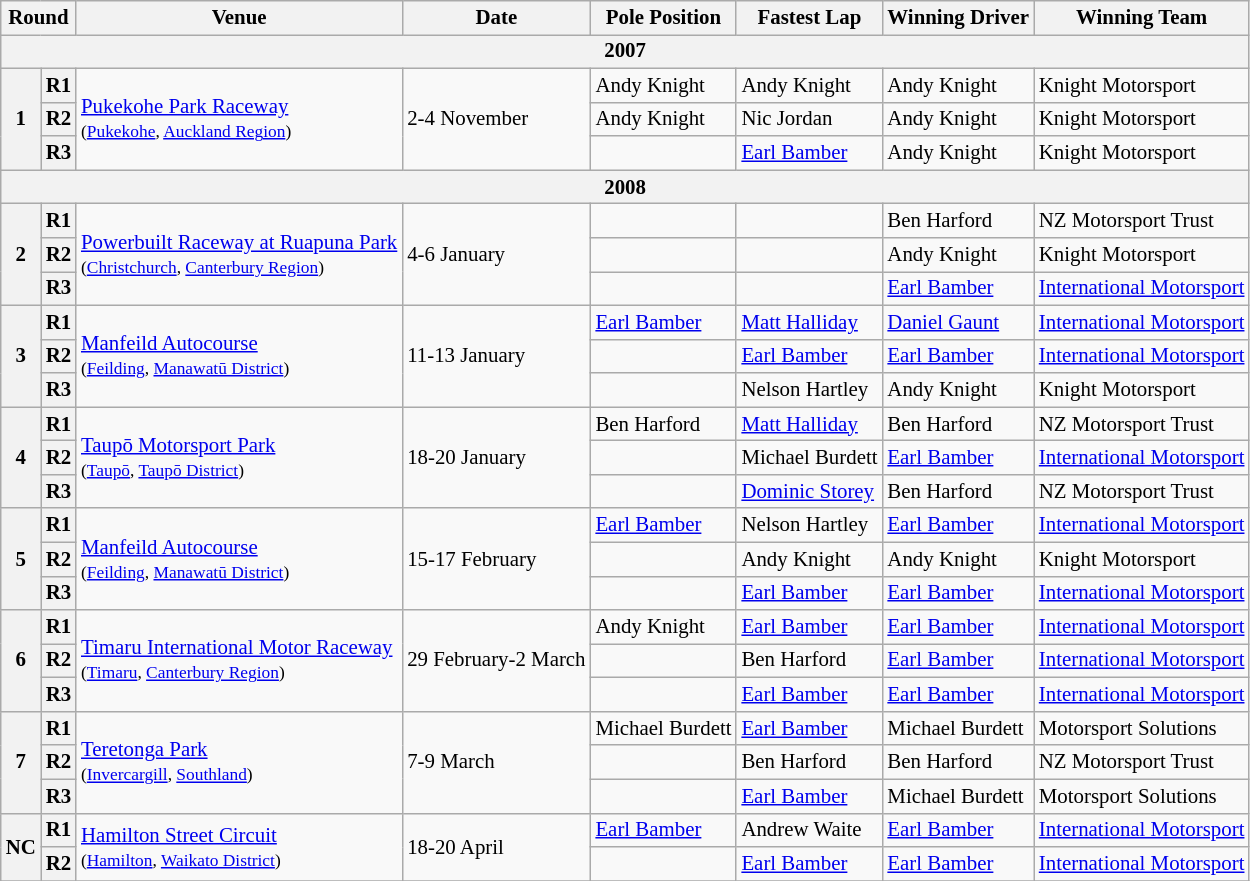<table class="wikitable" style="font-size: 87%;">
<tr>
<th colspan=2>Round</th>
<th>Venue</th>
<th>Date</th>
<th>Pole Position</th>
<th>Fastest Lap</th>
<th>Winning Driver</th>
<th>Winning Team</th>
</tr>
<tr>
<th colspan=8>2007</th>
</tr>
<tr>
<th rowspan=3>1</th>
<th>R1</th>
<td rowspan=3><a href='#'>Pukekohe Park Raceway</a><br><small>(<a href='#'>Pukekohe</a>, <a href='#'>Auckland Region</a>)</small></td>
<td rowspan=3>2-4 November</td>
<td> Andy Knight</td>
<td> Andy Knight</td>
<td> Andy Knight</td>
<td>Knight Motorsport</td>
</tr>
<tr>
<th>R2</th>
<td> Andy Knight</td>
<td> Nic Jordan</td>
<td> Andy Knight</td>
<td>Knight Motorsport</td>
</tr>
<tr>
<th>R3</th>
<td></td>
<td> <a href='#'>Earl Bamber</a></td>
<td> Andy Knight</td>
<td>Knight Motorsport</td>
</tr>
<tr>
<th colspan=8>2008</th>
</tr>
<tr>
<th rowspan=3>2</th>
<th>R1</th>
<td rowspan=3><a href='#'>Powerbuilt Raceway at Ruapuna Park</a><br><small>(<a href='#'>Christchurch</a>, <a href='#'>Canterbury Region</a>)</small></td>
<td rowspan=3>4-6 January</td>
<td></td>
<td></td>
<td> Ben Harford</td>
<td>NZ Motorsport Trust</td>
</tr>
<tr>
<th>R2</th>
<td></td>
<td></td>
<td> Andy Knight</td>
<td>Knight Motorsport</td>
</tr>
<tr>
<th>R3</th>
<td></td>
<td></td>
<td> <a href='#'>Earl Bamber</a></td>
<td><a href='#'>International Motorsport</a></td>
</tr>
<tr>
<th rowspan=3>3</th>
<th>R1</th>
<td rowspan=3><a href='#'>Manfeild Autocourse</a><br><small>(<a href='#'>Feilding</a>, <a href='#'>Manawatū District</a>)</small></td>
<td rowspan=3>11-13 January</td>
<td> <a href='#'>Earl Bamber</a></td>
<td> <a href='#'>Matt Halliday</a></td>
<td> <a href='#'>Daniel Gaunt</a></td>
<td><a href='#'>International Motorsport</a></td>
</tr>
<tr>
<th>R2</th>
<td></td>
<td> <a href='#'>Earl Bamber</a></td>
<td> <a href='#'>Earl Bamber</a></td>
<td><a href='#'>International Motorsport</a></td>
</tr>
<tr>
<th>R3</th>
<td></td>
<td> Nelson Hartley</td>
<td> Andy Knight</td>
<td>Knight Motorsport</td>
</tr>
<tr>
<th rowspan=3>4</th>
<th>R1</th>
<td rowspan=3><a href='#'>Taupō Motorsport Park</a><br><small>(<a href='#'>Taupō</a>, <a href='#'>Taupō District</a>)</small></td>
<td rowspan=3>18-20 January</td>
<td> Ben Harford</td>
<td> <a href='#'>Matt Halliday</a></td>
<td> Ben Harford</td>
<td>NZ Motorsport Trust</td>
</tr>
<tr>
<th>R2</th>
<td></td>
<td> Michael Burdett</td>
<td> <a href='#'>Earl Bamber</a></td>
<td><a href='#'>International Motorsport</a></td>
</tr>
<tr>
<th>R3</th>
<td></td>
<td> <a href='#'>Dominic Storey</a></td>
<td> Ben Harford</td>
<td>NZ Motorsport Trust</td>
</tr>
<tr>
<th rowspan=3>5</th>
<th>R1</th>
<td rowspan=3><a href='#'>Manfeild Autocourse</a><br><small>(<a href='#'>Feilding</a>, <a href='#'>Manawatū District</a>)</small></td>
<td rowspan=3>15-17 February</td>
<td> <a href='#'>Earl Bamber</a></td>
<td> Nelson Hartley</td>
<td> <a href='#'>Earl Bamber</a></td>
<td><a href='#'>International Motorsport</a></td>
</tr>
<tr>
<th>R2</th>
<td></td>
<td> Andy Knight</td>
<td> Andy Knight</td>
<td>Knight Motorsport</td>
</tr>
<tr>
<th>R3</th>
<td></td>
<td> <a href='#'>Earl Bamber</a></td>
<td> <a href='#'>Earl Bamber</a></td>
<td><a href='#'>International Motorsport</a></td>
</tr>
<tr>
<th rowspan=3>6</th>
<th>R1</th>
<td rowspan=3><a href='#'>Timaru International Motor Raceway</a><br><small>(<a href='#'>Timaru</a>, <a href='#'>Canterbury Region</a>)</small></td>
<td rowspan=3>29 February-2 March</td>
<td> Andy Knight</td>
<td> <a href='#'>Earl Bamber</a></td>
<td> <a href='#'>Earl Bamber</a></td>
<td><a href='#'>International Motorsport</a></td>
</tr>
<tr>
<th>R2</th>
<td></td>
<td> Ben Harford</td>
<td> <a href='#'>Earl Bamber</a></td>
<td><a href='#'>International Motorsport</a></td>
</tr>
<tr>
<th>R3</th>
<td></td>
<td> <a href='#'>Earl Bamber</a></td>
<td> <a href='#'>Earl Bamber</a></td>
<td><a href='#'>International Motorsport</a></td>
</tr>
<tr>
<th rowspan=3>7</th>
<th>R1</th>
<td rowspan=3><a href='#'>Teretonga Park</a><br><small>(<a href='#'>Invercargill</a>, <a href='#'>Southland</a>)</small></td>
<td rowspan=3>7-9 March</td>
<td> Michael Burdett</td>
<td> <a href='#'>Earl Bamber</a></td>
<td> Michael Burdett</td>
<td>Motorsport Solutions</td>
</tr>
<tr>
<th>R2</th>
<td></td>
<td> Ben Harford</td>
<td> Ben Harford</td>
<td>NZ Motorsport Trust</td>
</tr>
<tr>
<th>R3</th>
<td></td>
<td> <a href='#'>Earl Bamber</a></td>
<td> Michael Burdett</td>
<td>Motorsport Solutions</td>
</tr>
<tr>
<th rowspan=2>NC</th>
<th>R1</th>
<td rowspan=2><a href='#'>Hamilton Street Circuit</a><br><small>(<a href='#'>Hamilton</a>, <a href='#'>Waikato District</a>)</small></td>
<td rowspan=2>18-20 April</td>
<td> <a href='#'>Earl Bamber</a></td>
<td> Andrew Waite</td>
<td> <a href='#'>Earl Bamber</a></td>
<td><a href='#'>International Motorsport</a></td>
</tr>
<tr>
<th>R2</th>
<td></td>
<td> <a href='#'>Earl Bamber</a></td>
<td> <a href='#'>Earl Bamber</a></td>
<td><a href='#'>International Motorsport</a></td>
</tr>
<tr>
</tr>
</table>
